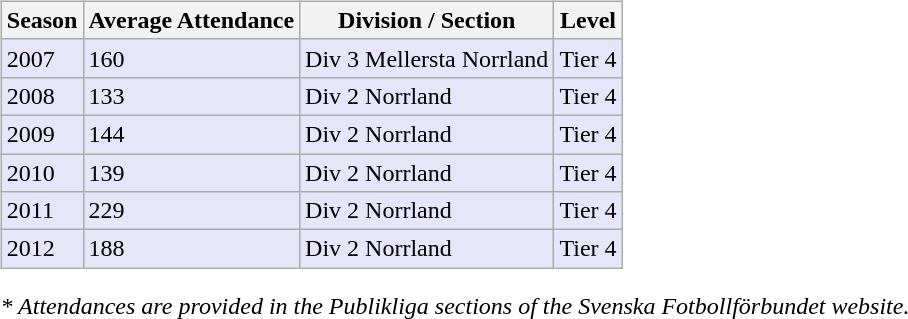<table>
<tr>
<td valign="top" width=0%><br><table class="wikitable">
<tr style="background:#f0f6fa;">
<th><strong>Season</strong></th>
<th><strong>Average Attendance</strong></th>
<th><strong>Division / Section</strong></th>
<th><strong>Level</strong></th>
</tr>
<tr>
<td style="background:#E6E6FA;">2007</td>
<td style="background:#E6E6FA;">160</td>
<td style="background:#E6E6FA;">Div 3 Mellersta Norrland</td>
<td style="background:#E6E6FA;">Tier 4</td>
</tr>
<tr>
<td style="background:#E6E6FA;">2008</td>
<td style="background:#E6E6FA;">133</td>
<td style="background:#E6E6FA;">Div 2 Norrland</td>
<td style="background:#E6E6FA;">Tier 4</td>
</tr>
<tr>
<td style="background:#E6E6FA;">2009</td>
<td style="background:#E6E6FA;">144</td>
<td style="background:#E6E6FA;">Div 2 Norrland</td>
<td style="background:#E6E6FA;">Tier 4</td>
</tr>
<tr>
<td style="background:#E6E6FA;">2010</td>
<td style="background:#E6E6FA;">139</td>
<td style="background:#E6E6FA;">Div 2 Norrland</td>
<td style="background:#E6E6FA;">Tier 4</td>
</tr>
<tr>
<td style="background:#E6E6FA;">2011</td>
<td style="background:#E6E6FA;">229</td>
<td style="background:#E6E6FA;">Div 2 Norrland</td>
<td style="background:#E6E6FA;">Tier 4</td>
</tr>
<tr>
<td style="background:#E6E6FA;">2012</td>
<td style="background:#E6E6FA;">188</td>
<td style="background:#E6E6FA;">Div 2 Norrland</td>
<td style="background:#E6E6FA;">Tier 4</td>
</tr>
</table>
<em>* Attendances are provided in the Publikliga sections of the Svenska Fotbollförbundet website.</em></td>
</tr>
</table>
